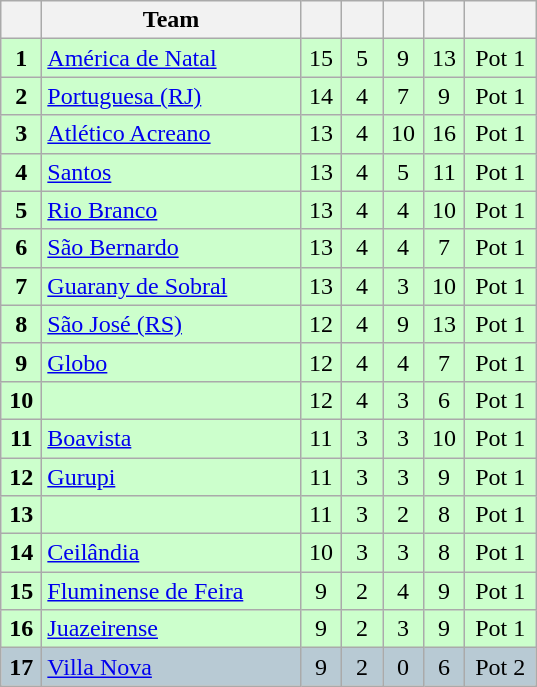<table class="wikitable" style="text-align: center;">
<tr>
<th width=20></th>
<th width=165>Team</th>
<th width=20></th>
<th width=20></th>
<th width=20></th>
<th width=20></th>
<th width=40></th>
</tr>
<tr bgcolor=#ccffcc>
<td><strong>1</strong></td>
<td align=left> <a href='#'>América de Natal</a></td>
<td>15</td>
<td>5</td>
<td>9</td>
<td>13</td>
<td>Pot 1</td>
</tr>
<tr bgcolor=#ccffcc>
<td><strong>2</strong></td>
<td align=left> <a href='#'>Portuguesa (RJ)</a></td>
<td>14</td>
<td>4</td>
<td>7</td>
<td>9</td>
<td>Pot 1</td>
</tr>
<tr bgcolor=#ccffcc>
<td><strong>3</strong></td>
<td align=left> <a href='#'>Atlético Acreano</a></td>
<td>13</td>
<td>4</td>
<td>10</td>
<td>16</td>
<td>Pot 1</td>
</tr>
<tr bgcolor=#ccffcc>
<td><strong>4</strong></td>
<td align=left> <a href='#'>Santos</a></td>
<td>13</td>
<td>4</td>
<td>5</td>
<td>11</td>
<td>Pot 1</td>
</tr>
<tr bgcolor=#ccffcc>
<td><strong>5</strong></td>
<td align=left> <a href='#'>Rio Branco</a></td>
<td>13</td>
<td>4</td>
<td>4</td>
<td>10</td>
<td>Pot 1</td>
</tr>
<tr bgcolor=#ccffcc>
<td><strong>6</strong></td>
<td align=left> <a href='#'>São Bernardo</a></td>
<td>13</td>
<td>4</td>
<td>4</td>
<td>7</td>
<td>Pot 1</td>
</tr>
<tr bgcolor=#ccffcc>
<td><strong>7</strong></td>
<td align=left> <a href='#'>Guarany de Sobral</a></td>
<td>13</td>
<td>4</td>
<td>3</td>
<td>10</td>
<td>Pot 1</td>
</tr>
<tr bgcolor=#ccffcc>
<td><strong>8</strong></td>
<td align=left> <a href='#'>São José (RS)</a></td>
<td>12</td>
<td>4</td>
<td>9</td>
<td>13</td>
<td>Pot 1</td>
</tr>
<tr bgcolor=#ccffcc>
<td><strong>9</strong></td>
<td align=left> <a href='#'>Globo</a></td>
<td>12</td>
<td>4</td>
<td>4</td>
<td>7</td>
<td>Pot 1</td>
</tr>
<tr bgcolor=#ccffcc>
<td><strong>10</strong></td>
<td align=left></td>
<td>12</td>
<td>4</td>
<td>3</td>
<td>6</td>
<td>Pot 1</td>
</tr>
<tr bgcolor=#ccffcc>
<td><strong>11</strong></td>
<td align=left> <a href='#'>Boavista</a></td>
<td>11</td>
<td>3</td>
<td>3</td>
<td>10</td>
<td>Pot 1</td>
</tr>
<tr bgcolor=#ccffcc>
<td><strong>12</strong></td>
<td align=left> <a href='#'>Gurupi</a></td>
<td>11</td>
<td>3</td>
<td>3</td>
<td>9</td>
<td>Pot 1</td>
</tr>
<tr bgcolor=#ccffcc>
<td><strong>13</strong></td>
<td align=left></td>
<td>11</td>
<td>3</td>
<td>2</td>
<td>8</td>
<td>Pot 1</td>
</tr>
<tr bgcolor=#ccffcc>
<td><strong>14</strong></td>
<td align=left> <a href='#'>Ceilândia</a></td>
<td>10</td>
<td>3</td>
<td>3</td>
<td>8</td>
<td>Pot 1</td>
</tr>
<tr bgcolor=#ccffcc>
<td><strong>15</strong></td>
<td align=left> <a href='#'>Fluminense de Feira</a></td>
<td>9</td>
<td>2</td>
<td>4</td>
<td>9</td>
<td>Pot 1</td>
</tr>
<tr bgcolor=#ccffcc>
<td><strong>16</strong></td>
<td align=left> <a href='#'>Juazeirense</a></td>
<td>9</td>
<td>2</td>
<td>3</td>
<td>9</td>
<td>Pot 1</td>
</tr>
<tr bgcolor="#B8CAD4">
<td><strong>17</strong></td>
<td align=left> <a href='#'>Villa Nova</a></td>
<td>9</td>
<td>2</td>
<td>0</td>
<td>6</td>
<td>Pot 2</td>
</tr>
</table>
